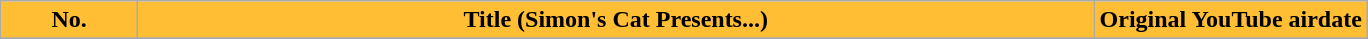<table class="wikitable plainrowheaders">
<tr style="color:black">
<th style="background: #FFBE33;width: 20px">No.</th>
<th style="background: #FFBE33;width: 70%">Title (Simon's Cat Presents...)</th>
<th style="background: #FFBE33;width: 20%">Original YouTube airdate</th>
</tr>
<tr>
</tr>
</table>
